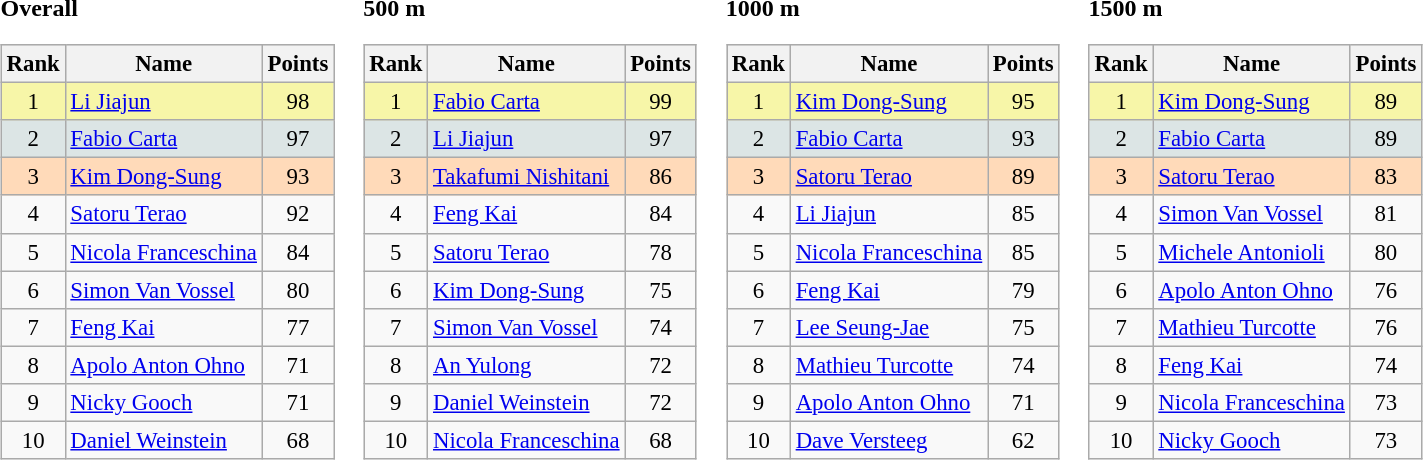<table>
<tr valign="top">
<td><br><strong>Overall</strong><br><table class="wikitable" style="font-size:95%; text-align: center">
<tr style="background:#dcdcdc;">
<th>Rank</th>
<th>Name</th>
<th>Points</th>
</tr>
<tr bgcolor="#F7F6A8" |>
<td>1</td>
<td align="left"> <a href='#'>Li Jiajun</a></td>
<td>98</td>
</tr>
<tr bgcolor="#DCE5E5">
<td>2</td>
<td align="left"> <a href='#'>Fabio Carta</a></td>
<td>97</td>
</tr>
<tr bgcolor="#FFDAB9">
<td>3</td>
<td align="left"> <a href='#'>Kim Dong-Sung</a></td>
<td>93</td>
</tr>
<tr>
<td>4</td>
<td align="left"> <a href='#'>Satoru Terao</a></td>
<td>92</td>
</tr>
<tr>
<td>5</td>
<td align="left"> <a href='#'>Nicola Franceschina</a></td>
<td>84</td>
</tr>
<tr>
<td>6</td>
<td align="left"> <a href='#'>Simon Van Vossel</a></td>
<td>80</td>
</tr>
<tr>
<td>7</td>
<td align="left"> <a href='#'>Feng Kai</a></td>
<td>77</td>
</tr>
<tr>
<td>8</td>
<td align="left"> <a href='#'>Apolo Anton Ohno</a></td>
<td>71</td>
</tr>
<tr>
<td>9</td>
<td align="left"> <a href='#'>Nicky Gooch</a></td>
<td>71</td>
</tr>
<tr>
<td>10</td>
<td align="left"> <a href='#'>Daniel Weinstein</a></td>
<td>68</td>
</tr>
</table>
</td>
<td><br><strong>500 m</strong><br><table class="wikitable" style="font-size:95%; text-align: center">
<tr style="background:#dcdcdc;">
<th>Rank</th>
<th>Name</th>
<th>Points</th>
</tr>
<tr bgcolor="#F7F6A8" |>
<td>1</td>
<td align="left"> <a href='#'>Fabio Carta</a></td>
<td>99</td>
</tr>
<tr bgcolor="#DCE5E5">
<td>2</td>
<td align="left"> <a href='#'>Li Jiajun</a></td>
<td>97</td>
</tr>
<tr bgcolor="#FFDAB9">
<td>3</td>
<td align="left"> <a href='#'>Takafumi Nishitani</a></td>
<td>86</td>
</tr>
<tr>
<td>4</td>
<td align="left"> <a href='#'>Feng Kai</a></td>
<td>84</td>
</tr>
<tr>
<td>5</td>
<td align="left"> <a href='#'>Satoru Terao</a></td>
<td>78</td>
</tr>
<tr>
<td>6</td>
<td align="left"> <a href='#'>Kim Dong-Sung</a></td>
<td>75</td>
</tr>
<tr>
<td>7</td>
<td align="left"> <a href='#'>Simon Van Vossel</a></td>
<td>74</td>
</tr>
<tr>
<td>8</td>
<td align="left"> <a href='#'>An Yulong</a></td>
<td>72</td>
</tr>
<tr>
<td>9</td>
<td align="left"> <a href='#'>Daniel Weinstein</a></td>
<td>72</td>
</tr>
<tr>
<td>10</td>
<td align="left"> <a href='#'>Nicola Franceschina</a></td>
<td>68</td>
</tr>
</table>
</td>
<td><br><strong>1000 m </strong><br><table class="wikitable" style="font-size:95%; text-align: center">
<tr style="background:#dcdcdc;">
<th>Rank</th>
<th>Name</th>
<th>Points</th>
</tr>
<tr bgcolor="#F7F6A8" |>
<td>1</td>
<td align="left"> <a href='#'>Kim Dong-Sung</a></td>
<td>95</td>
</tr>
<tr bgcolor="#DCE5E5">
<td>2</td>
<td align="left"> <a href='#'>Fabio Carta</a></td>
<td>93</td>
</tr>
<tr bgcolor="#FFDAB9">
<td>3</td>
<td align="left"> <a href='#'>Satoru Terao</a></td>
<td>89</td>
</tr>
<tr>
<td>4</td>
<td align="left"> <a href='#'>Li Jiajun</a></td>
<td>85</td>
</tr>
<tr>
<td>5</td>
<td align="left"> <a href='#'>Nicola Franceschina</a></td>
<td>85</td>
</tr>
<tr>
<td>6</td>
<td align="left"> <a href='#'>Feng Kai</a></td>
<td>79</td>
</tr>
<tr>
<td>7</td>
<td align="left"> <a href='#'>Lee Seung-Jae</a></td>
<td>75</td>
</tr>
<tr>
<td>8</td>
<td align="left"> <a href='#'>Mathieu Turcotte</a></td>
<td>74</td>
</tr>
<tr>
<td>9</td>
<td align="left"> <a href='#'>Apolo Anton Ohno</a></td>
<td>71</td>
</tr>
<tr>
<td>10</td>
<td align="left"> <a href='#'>Dave Versteeg</a></td>
<td>62</td>
</tr>
</table>
</td>
<td><br><strong>1500 m </strong><br><table class="wikitable" style="font-size:95%; text-align: center">
<tr style="background:#dcdcdc;">
<th>Rank</th>
<th>Name</th>
<th>Points</th>
</tr>
<tr bgcolor="#F7F6A8" |>
<td>1</td>
<td align="left"> <a href='#'>Kim Dong-Sung</a></td>
<td>89</td>
</tr>
<tr bgcolor="#DCE5E5">
<td>2</td>
<td align="left"> <a href='#'>Fabio Carta</a></td>
<td>89</td>
</tr>
<tr bgcolor="#FFDAB9">
<td>3</td>
<td align="left"> <a href='#'>Satoru Terao</a></td>
<td>83</td>
</tr>
<tr>
<td>4</td>
<td align="left"> <a href='#'>Simon Van Vossel</a></td>
<td>81</td>
</tr>
<tr>
<td>5</td>
<td align="left"> <a href='#'>Michele Antonioli</a></td>
<td>80</td>
</tr>
<tr>
<td>6</td>
<td align="left"> <a href='#'>Apolo Anton Ohno</a></td>
<td>76</td>
</tr>
<tr>
<td>7</td>
<td align="left"> <a href='#'>Mathieu Turcotte</a></td>
<td>76</td>
</tr>
<tr>
<td>8</td>
<td align="left"> <a href='#'>Feng Kai</a></td>
<td>74</td>
</tr>
<tr>
<td>9</td>
<td align="left"> <a href='#'>Nicola Franceschina</a></td>
<td>73</td>
</tr>
<tr>
<td>10</td>
<td align="left"> <a href='#'>Nicky Gooch</a></td>
<td>73</td>
</tr>
</table>
</td>
</tr>
</table>
